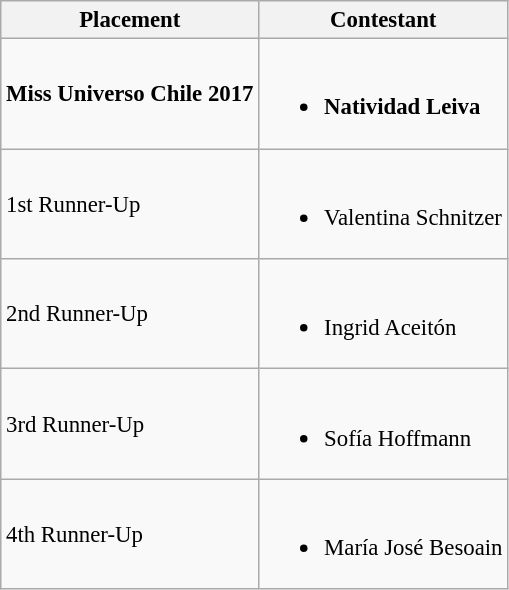<table class="wikitable sortable" style="font-size: 95%;">
<tr>
<th>Placement</th>
<th>Contestant</th>
</tr>
<tr>
<td><strong>Miss Universo Chile 2017</strong></td>
<td><br><ul><li><strong>Natividad Leiva</strong></li></ul></td>
</tr>
<tr>
<td>1st Runner-Up</td>
<td><br><ul><li>Valentina Schnitzer</li></ul></td>
</tr>
<tr>
<td>2nd Runner-Up</td>
<td><br><ul><li>Ingrid Aceitón</li></ul></td>
</tr>
<tr>
<td>3rd Runner-Up</td>
<td><br><ul><li>Sofía Hoffmann</li></ul></td>
</tr>
<tr>
<td>4th Runner-Up</td>
<td><br><ul><li>María José Besoain</li></ul></td>
</tr>
</table>
